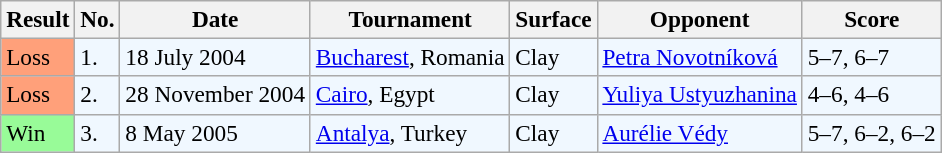<table class="sortable wikitable" style="font-size:97%;">
<tr>
<th>Result</th>
<th>No.</th>
<th>Date</th>
<th>Tournament</th>
<th>Surface</th>
<th>Opponent</th>
<th>Score</th>
</tr>
<tr style="background:#f0f8ff;">
<td style="background:#ffa07a;">Loss</td>
<td>1.</td>
<td>18 July 2004</td>
<td><a href='#'>Bucharest</a>, Romania</td>
<td>Clay</td>
<td> <a href='#'>Petra Novotníková</a></td>
<td>5–7, 6–7</td>
</tr>
<tr style="background:#f0f8ff;">
<td style="background:#ffa07a;">Loss</td>
<td>2.</td>
<td>28 November 2004</td>
<td><a href='#'>Cairo</a>, Egypt</td>
<td>Clay</td>
<td> <a href='#'>Yuliya Ustyuzhanina</a></td>
<td>4–6, 4–6</td>
</tr>
<tr style="background:#f0f8ff;">
<td style="background:#98fb98;">Win</td>
<td>3.</td>
<td>8 May 2005</td>
<td><a href='#'>Antalya</a>, Turkey</td>
<td>Clay</td>
<td> <a href='#'>Aurélie Védy</a></td>
<td>5–7, 6–2, 6–2</td>
</tr>
</table>
